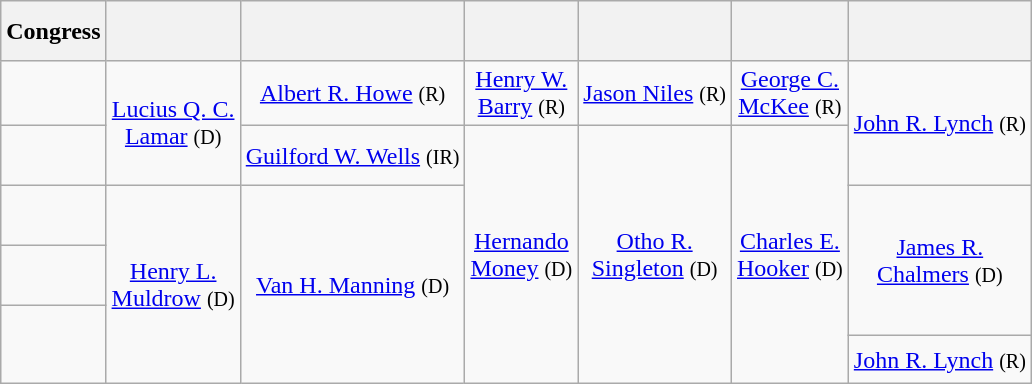<table class=wikitable style=text-align:center>
<tr style="height:2.5em">
<th>Congress</th>
<th></th>
<th></th>
<th></th>
<th></th>
<th></th>
<th></th>
</tr>
<tr style="height:2.5em">
<td><strong></strong> </td>
<td rowspan=2 ><a href='#'>Lucius Q. C.<br>Lamar</a> <small>(D)</small></td>
<td><a href='#'>Albert R. Howe</a> <small>(R)</small></td>
<td><a href='#'>Henry W.<br>Barry</a> <small>(R)</small></td>
<td><a href='#'>Jason Niles</a> <small>(R)</small></td>
<td><a href='#'>George C.<br>McKee</a> <small>(R)</small></td>
<td rowspan=2 ><a href='#'>John R. Lynch</a> <small>(R)</small></td>
</tr>
<tr style="height:2.5em">
<td><strong></strong> </td>
<td><a href='#'>Guilford W. Wells</a> <small>(IR)</small></td>
<td rowspan=5 ><a href='#'>Hernando<br>Money</a> <small>(D)</small></td>
<td rowspan=5 ><a href='#'>Otho R.<br>Singleton</a> <small>(D)</small></td>
<td rowspan=5 ><a href='#'>Charles E.<br>Hooker</a> <small>(D)</small></td>
</tr>
<tr style="height:2.5em">
<td><strong></strong> </td>
<td rowspan=4 ><a href='#'>Henry L.<br>Muldrow</a> <small>(D)</small></td>
<td rowspan=4 ><a href='#'>Van H. Manning</a> <small>(D)</small></td>
<td rowspan=3 ><a href='#'>James R.<br>Chalmers</a> <small>(D)</small></td>
</tr>
<tr style="height:2.5em">
<td><strong></strong> </td>
</tr>
<tr style="height:1.25em">
<td rowspan=2><strong></strong> </td>
</tr>
<tr style="height:2em">
<td><a href='#'>John R. Lynch</a> <small>(R)</small></td>
</tr>
</table>
